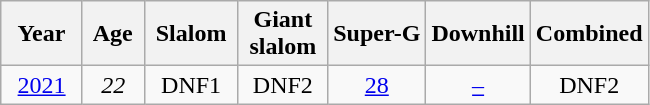<table class=wikitable style="text-align:center">
<tr>
<th>  Year  </th>
<th> Age </th>
<th> Slalom </th>
<th> Giant <br> slalom </th>
<th>Super-G</th>
<th>Downhill</th>
<th>Combined</th>
</tr>
<tr>
<td><a href='#'>2021</a></td>
<td><em>22</em></td>
<td>DNF1</td>
<td>DNF2</td>
<td><a href='#'>28</a></td>
<td><a href='#'>–</a></td>
<td>DNF2</td>
</tr>
</table>
